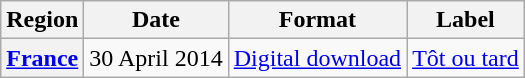<table class="wikitable plainrowheaders">
<tr>
<th scope="col">Region</th>
<th scope="col">Date</th>
<th scope="col">Format</th>
<th scope="col">Label</th>
</tr>
<tr>
<th scope="row"><a href='#'>France</a></th>
<td>30 April 2014</td>
<td><a href='#'>Digital download</a></td>
<td><a href='#'>Tôt ou tard</a></td>
</tr>
</table>
